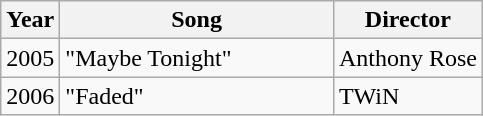<table class="wikitable">
<tr>
<th>Year</th>
<th width="175">Song</th>
<th>Director</th>
</tr>
<tr>
<td>2005</td>
<td>"Maybe Tonight"</td>
<td>Anthony Rose</td>
</tr>
<tr>
<td>2006</td>
<td>"Faded"</td>
<td>TWiN</td>
</tr>
</table>
